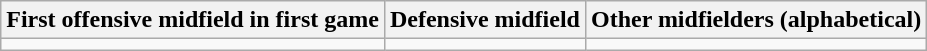<table class="wikitable">
<tr ;>
<th>First offensive midfield in first game</th>
<th>Defensive midfield</th>
<th>Other midfielders (alphabetical)</th>
</tr>
<tr>
<td></td>
<td></td>
<td></td>
</tr>
</table>
